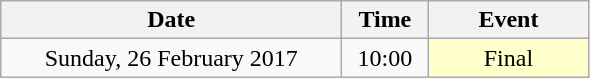<table class = "wikitable" style="text-align:center;">
<tr>
<th width=220>Date</th>
<th width=50>Time</th>
<th width=100>Event</th>
</tr>
<tr>
<td>Sunday, 26 February 2017</td>
<td>10:00</td>
<td bgcolor=ffffcc>Final</td>
</tr>
</table>
